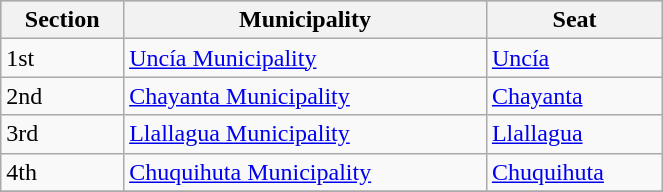<table class="wikitable" border="1" style="width:35%;" border="1">
<tr bgcolor=silver>
<th>Section</th>
<th>Municipality</th>
<th>Seat</th>
</tr>
<tr>
<td>1st</td>
<td><a href='#'>Uncía Municipality</a></td>
<td><a href='#'>Uncía</a></td>
</tr>
<tr>
<td>2nd</td>
<td><a href='#'>Chayanta Municipality</a></td>
<td><a href='#'>Chayanta</a></td>
</tr>
<tr>
<td>3rd</td>
<td><a href='#'>Llallagua Municipality</a></td>
<td><a href='#'>Llallagua</a></td>
</tr>
<tr>
<td>4th</td>
<td><a href='#'>Chuquihuta Municipality</a></td>
<td><a href='#'>Chuquihuta</a></td>
</tr>
<tr>
</tr>
</table>
